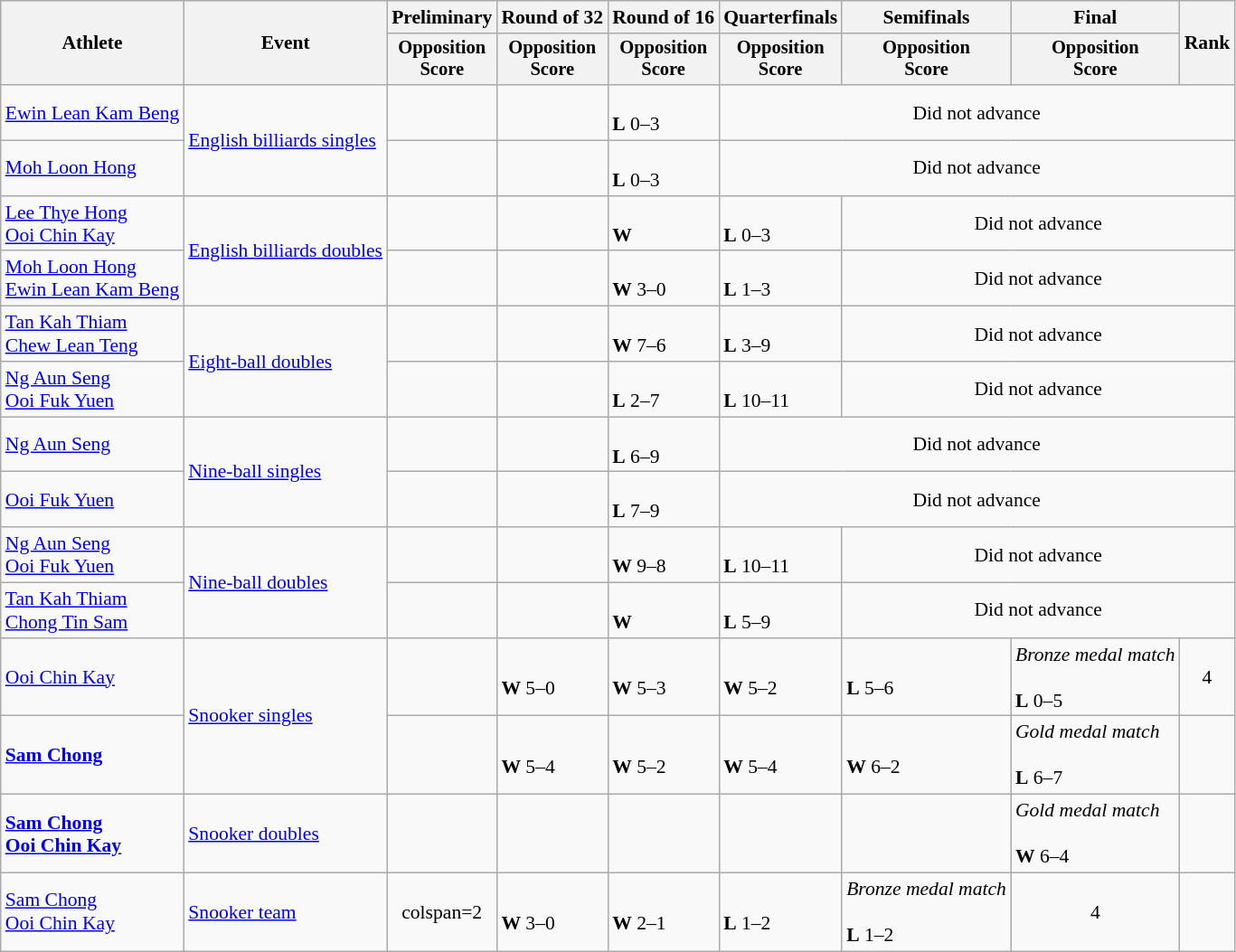<table class=wikitable style="font-size:90%; text-align:center">
<tr>
<th rowspan=2>Athlete</th>
<th rowspan=2>Event</th>
<th>Preliminary</th>
<th>Round of 32</th>
<th>Round of 16</th>
<th>Quarterfinals</th>
<th>Semifinals</th>
<th>Final</th>
<th rowspan=2>Rank</th>
</tr>
<tr style="font-size:95%;">
<th>Opposition<br>Score</th>
<th>Opposition<br>Score</th>
<th>Opposition<br>Score</th>
<th>Opposition<br>Score</th>
<th>Opposition<br>Score</th>
<th>Opposition<br>Score</th>
</tr>
<tr>
<td align=left><a href='#'>Ewin Lean Kam Beng</a></td>
<td align=left rowspan=2><a href='#'>English billiards singles</a></td>
<td></td>
<td></td>
<td align=left><br><strong>L</strong> 0–3</td>
<td colspan=4>Did not advance</td>
</tr>
<tr>
<td align=left><a href='#'>Moh Loon Hong</a></td>
<td></td>
<td></td>
<td align=left><br><strong>L</strong> 0–3</td>
<td colspan=4>Did not advance</td>
</tr>
<tr>
<td align=left><a href='#'>Lee Thye Hong</a><br><a href='#'>Ooi Chin Kay</a></td>
<td align=left rowspan=2><a href='#'>English billiards doubles</a></td>
<td></td>
<td></td>
<td align=left><br><strong>W</strong></td>
<td align=left><br><strong>L</strong> 0–3</td>
<td colspan=3>Did not advance</td>
</tr>
<tr>
<td align=left><a href='#'>Moh Loon Hong</a><br><a href='#'>Ewin Lean Kam Beng</a></td>
<td></td>
<td></td>
<td align=left><br><strong>W</strong> 3–0</td>
<td align=left><br><strong>L</strong> 1–3</td>
<td colspan=3>Did not advance</td>
</tr>
<tr>
<td align=left><a href='#'>Tan Kah Thiam</a><br><a href='#'>Chew Lean Teng</a></td>
<td align=left rowspan=2><a href='#'>Eight-ball doubles</a></td>
<td></td>
<td></td>
<td align=left><br><strong>W</strong> 7–6</td>
<td align=left><br><strong>L</strong> 3–9</td>
<td colspan=3>Did not advance</td>
</tr>
<tr>
<td align=left><a href='#'>Ng Aun Seng</a><br><a href='#'>Ooi Fuk Yuen</a></td>
<td></td>
<td></td>
<td align=left><br><strong>L</strong> 2–7</td>
<td align=left><br><strong>L</strong> 10–11</td>
<td colspan=3>Did not advance</td>
</tr>
<tr>
<td align=left><a href='#'>Ng Aun Seng</a></td>
<td align=left rowspan=2><a href='#'>Nine-ball singles</a></td>
<td></td>
<td></td>
<td align=left><br><strong>L</strong> 6–9</td>
<td colspan=4>Did not advance</td>
</tr>
<tr>
<td align=left><a href='#'>Ooi Fuk Yuen</a></td>
<td></td>
<td></td>
<td align=left><br><strong>L</strong> 7–9</td>
<td colspan=4>Did not advance</td>
</tr>
<tr>
<td align=left><a href='#'>Ng Aun Seng</a><br><a href='#'>Ooi Fuk Yuen</a></td>
<td align=left rowspan=2><a href='#'>Nine-ball doubles</a></td>
<td></td>
<td></td>
<td align=left><br><strong>W</strong> 9–8</td>
<td align=left><br><strong>L</strong> 10–11</td>
<td colspan=3>Did not advance</td>
</tr>
<tr>
<td align=left><a href='#'>Tan Kah Thiam</a><br><a href='#'>Chong Tin Sam</a></td>
<td></td>
<td></td>
<td align=left><br><strong>W</strong></td>
<td align=left><br><strong>L</strong> 5–9</td>
<td colspan=3>Did not advance</td>
</tr>
<tr>
<td align=left><a href='#'>Ooi Chin Kay</a></td>
<td align=left rowspan=2><a href='#'>Snooker singles</a></td>
<td></td>
<td align=left><br><strong>W</strong> 5–0</td>
<td align=left><br><strong>W</strong> 5–3</td>
<td align=left><br><strong>W</strong> 5–2</td>
<td align=left><br><strong>L</strong> 5–6</td>
<td align=left><em>Bronze medal match</em><br><br><strong>L</strong> 0–5</td>
<td>4</td>
</tr>
<tr>
<td align=left><strong><a href='#'>Sam Chong</a></strong></td>
<td></td>
<td align=left><br><strong>W</strong> 5–4</td>
<td align=left><br><strong>W</strong> 5–2</td>
<td align=left><br><strong>W</strong> 5–4</td>
<td align=left><br><strong>W</strong> 6–2</td>
<td align=left><em>Gold medal match</em><br><br><strong>L</strong> 6–7</td>
<td></td>
</tr>
<tr>
<td align=left><strong><a href='#'>Sam Chong</a><br><a href='#'>Ooi Chin Kay</a></strong></td>
<td align=left><a href='#'>Snooker doubles</a></td>
<td></td>
<td></td>
<td></td>
<td></td>
<td></td>
<td align=left><em>Gold medal match</em><br><br><strong>W</strong> 6–4</td>
<td></td>
</tr>
<tr>
<td align=left><a href='#'>Sam Chong</a><br><a href='#'>Ooi Chin Kay</a></td>
<td align=left><a href='#'>Snooker team</a></td>
<td>colspan=2 </td>
<td align=left><br><strong>W</strong> 3–0</td>
<td align=left><br><strong>W</strong> 2–1</td>
<td align=left><br><strong>L</strong> 1–2</td>
<td align=left><em>Bronze medal match</em><br><br><strong>L</strong> 1–2</td>
<td>4</td>
</tr>
</table>
